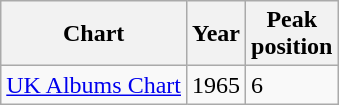<table class="wikitable sortable">
<tr>
<th>Chart</th>
<th>Year</th>
<th>Peak<br>position</th>
</tr>
<tr>
<td align="left"><a href='#'>UK Albums Chart</a></td>
<td align="left">1965</td>
<td align="left">6</td>
</tr>
</table>
